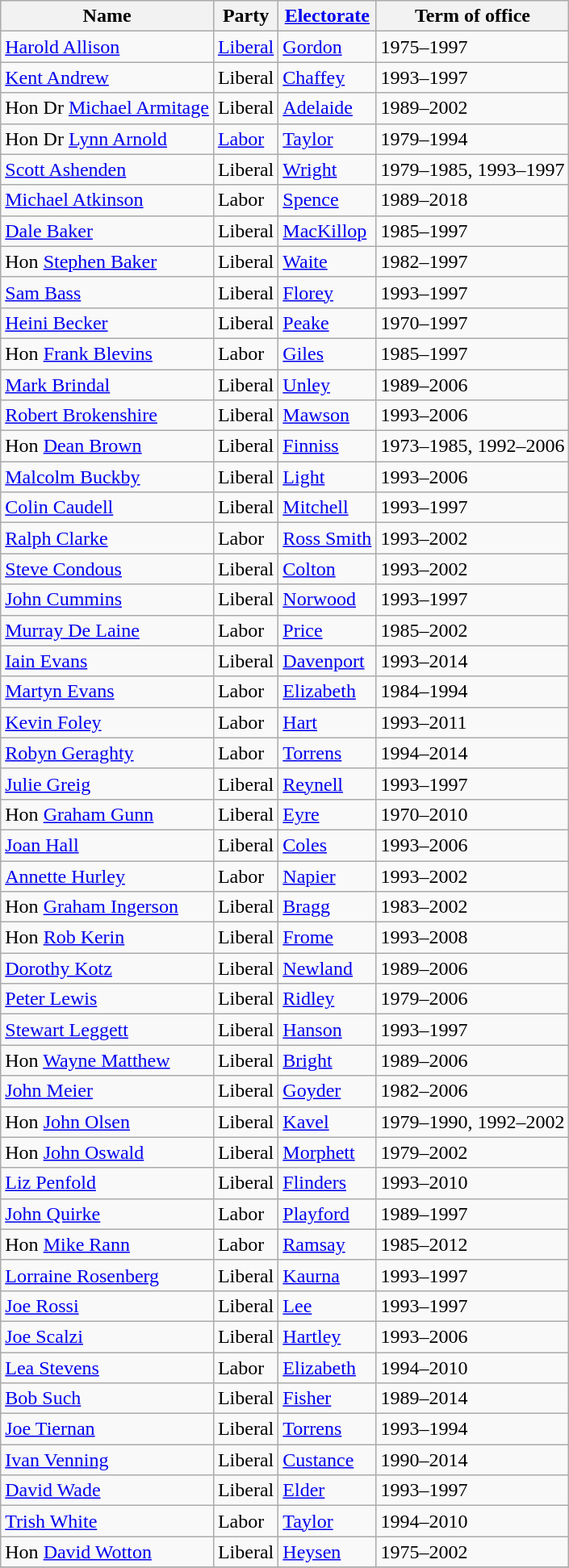<table class="wikitable sortable">
<tr>
<th>Name</th>
<th>Party</th>
<th><a href='#'>Electorate</a></th>
<th>Term of office</th>
</tr>
<tr>
<td><a href='#'>Harold Allison</a></td>
<td><a href='#'>Liberal</a></td>
<td><a href='#'>Gordon</a></td>
<td>1975–1997</td>
</tr>
<tr>
<td><a href='#'>Kent Andrew</a></td>
<td>Liberal</td>
<td><a href='#'>Chaffey</a></td>
<td>1993–1997</td>
</tr>
<tr>
<td>Hon Dr <a href='#'>Michael Armitage</a></td>
<td>Liberal</td>
<td><a href='#'>Adelaide</a></td>
<td>1989–2002</td>
</tr>
<tr>
<td>Hon Dr <a href='#'>Lynn Arnold</a> </td>
<td><a href='#'>Labor</a></td>
<td><a href='#'>Taylor</a></td>
<td>1979–1994</td>
</tr>
<tr>
<td><a href='#'>Scott Ashenden</a></td>
<td>Liberal</td>
<td><a href='#'>Wright</a></td>
<td>1979–1985, 1993–1997</td>
</tr>
<tr>
<td><a href='#'>Michael Atkinson</a></td>
<td>Labor</td>
<td><a href='#'>Spence</a></td>
<td>1989–2018</td>
</tr>
<tr>
<td><a href='#'>Dale Baker</a></td>
<td>Liberal</td>
<td><a href='#'>MacKillop</a></td>
<td>1985–1997</td>
</tr>
<tr>
<td>Hon <a href='#'>Stephen Baker</a></td>
<td>Liberal</td>
<td><a href='#'>Waite</a></td>
<td>1982–1997</td>
</tr>
<tr>
<td><a href='#'>Sam Bass</a></td>
<td>Liberal</td>
<td><a href='#'>Florey</a></td>
<td>1993–1997</td>
</tr>
<tr>
<td><a href='#'>Heini Becker</a></td>
<td>Liberal</td>
<td><a href='#'>Peake</a></td>
<td>1970–1997</td>
</tr>
<tr>
<td>Hon <a href='#'>Frank Blevins</a></td>
<td>Labor</td>
<td><a href='#'>Giles</a></td>
<td>1985–1997</td>
</tr>
<tr>
<td><a href='#'>Mark Brindal</a></td>
<td>Liberal</td>
<td><a href='#'>Unley</a></td>
<td>1989–2006</td>
</tr>
<tr>
<td><a href='#'>Robert Brokenshire</a></td>
<td>Liberal</td>
<td><a href='#'>Mawson</a></td>
<td>1993–2006</td>
</tr>
<tr>
<td>Hon <a href='#'>Dean Brown</a></td>
<td>Liberal</td>
<td><a href='#'>Finniss</a></td>
<td>1973–1985, 1992–2006</td>
</tr>
<tr>
<td><a href='#'>Malcolm Buckby</a></td>
<td>Liberal</td>
<td><a href='#'>Light</a></td>
<td>1993–2006</td>
</tr>
<tr>
<td><a href='#'>Colin Caudell</a></td>
<td>Liberal</td>
<td><a href='#'>Mitchell</a></td>
<td>1993–1997</td>
</tr>
<tr>
<td><a href='#'>Ralph Clarke</a></td>
<td>Labor</td>
<td><a href='#'>Ross Smith</a></td>
<td>1993–2002</td>
</tr>
<tr>
<td><a href='#'>Steve Condous</a></td>
<td>Liberal</td>
<td><a href='#'>Colton</a></td>
<td>1993–2002</td>
</tr>
<tr>
<td><a href='#'>John Cummins</a></td>
<td>Liberal</td>
<td><a href='#'>Norwood</a></td>
<td>1993–1997</td>
</tr>
<tr>
<td><a href='#'>Murray De Laine</a></td>
<td>Labor</td>
<td><a href='#'>Price</a></td>
<td>1985–2002</td>
</tr>
<tr>
<td><a href='#'>Iain Evans</a></td>
<td>Liberal</td>
<td><a href='#'>Davenport</a></td>
<td>1993–2014</td>
</tr>
<tr>
<td><a href='#'>Martyn Evans</a> </td>
<td>Labor</td>
<td><a href='#'>Elizabeth</a></td>
<td>1984–1994</td>
</tr>
<tr>
<td><a href='#'>Kevin Foley</a></td>
<td>Labor</td>
<td><a href='#'>Hart</a></td>
<td>1993–2011</td>
</tr>
<tr>
<td><a href='#'>Robyn Geraghty</a> </td>
<td>Labor</td>
<td><a href='#'>Torrens</a></td>
<td>1994–2014</td>
</tr>
<tr>
<td><a href='#'>Julie Greig</a></td>
<td>Liberal</td>
<td><a href='#'>Reynell</a></td>
<td>1993–1997</td>
</tr>
<tr>
<td>Hon <a href='#'>Graham Gunn</a></td>
<td>Liberal</td>
<td><a href='#'>Eyre</a></td>
<td>1970–2010</td>
</tr>
<tr>
<td><a href='#'>Joan Hall</a></td>
<td>Liberal</td>
<td><a href='#'>Coles</a></td>
<td>1993–2006</td>
</tr>
<tr>
<td><a href='#'>Annette Hurley</a></td>
<td>Labor</td>
<td><a href='#'>Napier</a></td>
<td>1993–2002</td>
</tr>
<tr>
<td>Hon <a href='#'>Graham Ingerson</a></td>
<td>Liberal</td>
<td><a href='#'>Bragg</a></td>
<td>1983–2002</td>
</tr>
<tr>
<td>Hon <a href='#'>Rob Kerin</a></td>
<td>Liberal</td>
<td><a href='#'>Frome</a></td>
<td>1993–2008</td>
</tr>
<tr>
<td><a href='#'>Dorothy Kotz</a></td>
<td>Liberal</td>
<td><a href='#'>Newland</a></td>
<td>1989–2006</td>
</tr>
<tr>
<td><a href='#'>Peter Lewis</a></td>
<td>Liberal</td>
<td><a href='#'>Ridley</a></td>
<td>1979–2006</td>
</tr>
<tr>
<td><a href='#'>Stewart Leggett</a></td>
<td>Liberal</td>
<td><a href='#'>Hanson</a></td>
<td>1993–1997</td>
</tr>
<tr>
<td>Hon <a href='#'>Wayne Matthew</a></td>
<td>Liberal</td>
<td><a href='#'>Bright</a></td>
<td>1989–2006</td>
</tr>
<tr>
<td><a href='#'>John Meier</a></td>
<td>Liberal</td>
<td><a href='#'>Goyder</a></td>
<td>1982–2006</td>
</tr>
<tr>
<td>Hon <a href='#'>John Olsen</a></td>
<td>Liberal</td>
<td><a href='#'>Kavel</a></td>
<td>1979–1990, 1992–2002</td>
</tr>
<tr>
<td>Hon <a href='#'>John Oswald</a></td>
<td>Liberal</td>
<td><a href='#'>Morphett</a></td>
<td>1979–2002</td>
</tr>
<tr>
<td><a href='#'>Liz Penfold</a></td>
<td>Liberal</td>
<td><a href='#'>Flinders</a></td>
<td>1993–2010</td>
</tr>
<tr>
<td><a href='#'>John Quirke</a></td>
<td>Labor</td>
<td><a href='#'>Playford</a></td>
<td>1989–1997</td>
</tr>
<tr>
<td>Hon <a href='#'>Mike Rann</a></td>
<td>Labor</td>
<td><a href='#'>Ramsay</a></td>
<td>1985–2012</td>
</tr>
<tr>
<td><a href='#'>Lorraine Rosenberg</a></td>
<td>Liberal</td>
<td><a href='#'>Kaurna</a></td>
<td>1993–1997</td>
</tr>
<tr>
<td><a href='#'>Joe Rossi</a></td>
<td>Liberal</td>
<td><a href='#'>Lee</a></td>
<td>1993–1997</td>
</tr>
<tr>
<td><a href='#'>Joe Scalzi</a></td>
<td>Liberal</td>
<td><a href='#'>Hartley</a></td>
<td>1993–2006</td>
</tr>
<tr>
<td><a href='#'>Lea Stevens</a> </td>
<td>Labor</td>
<td><a href='#'>Elizabeth</a></td>
<td>1994–2010</td>
</tr>
<tr>
<td><a href='#'>Bob Such</a></td>
<td>Liberal</td>
<td><a href='#'>Fisher</a></td>
<td>1989–2014</td>
</tr>
<tr>
<td><a href='#'>Joe Tiernan</a> </td>
<td>Liberal</td>
<td><a href='#'>Torrens</a></td>
<td>1993–1994</td>
</tr>
<tr>
<td><a href='#'>Ivan Venning</a></td>
<td>Liberal</td>
<td><a href='#'>Custance</a></td>
<td>1990–2014</td>
</tr>
<tr>
<td><a href='#'>David Wade</a></td>
<td>Liberal</td>
<td><a href='#'>Elder</a></td>
<td>1993–1997</td>
</tr>
<tr>
<td><a href='#'>Trish White</a> </td>
<td>Labor</td>
<td><a href='#'>Taylor</a></td>
<td>1994–2010</td>
</tr>
<tr>
<td>Hon <a href='#'>David Wotton</a></td>
<td>Liberal</td>
<td><a href='#'>Heysen</a></td>
<td>1975–2002</td>
</tr>
<tr>
</tr>
</table>
